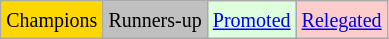<table class="wikitable">
<tr>
<td bgcolor=gold><small>Champions</small></td>
<td bgcolor=silver><small>Runners-up</small></td>
<td bgcolor="#DDFFDD"><small><a href='#'>Promoted</a></small></td>
<td bgcolor="#FFCCCC"><small><a href='#'>Relegated</a></small></td>
</tr>
</table>
